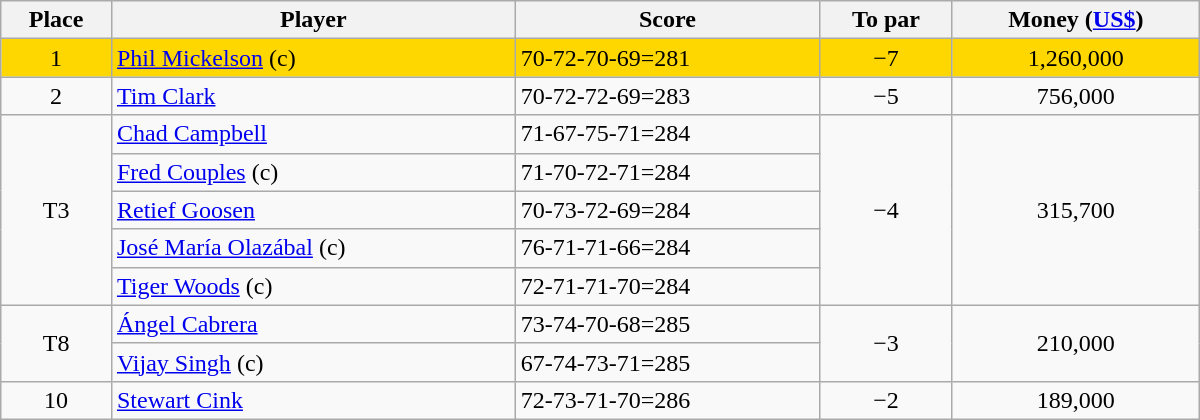<table class="wikitable" style="width:50em;margin-bottom:0;">
<tr>
<th>Place</th>
<th>Player</th>
<th>Score</th>
<th>To par</th>
<th>Money (<a href='#'>US$</a>)</th>
</tr>
<tr style="background:gold">
<td align=center>1</td>
<td> <a href='#'>Phil Mickelson</a> (c)</td>
<td>70-72-70-69=281</td>
<td align=center>−7</td>
<td align=center>1,260,000</td>
</tr>
<tr>
<td align=center>2</td>
<td> <a href='#'>Tim Clark</a></td>
<td>70-72-72-69=283</td>
<td align=center>−5</td>
<td align=center>756,000</td>
</tr>
<tr>
<td rowspan=5 align=center>T3</td>
<td> <a href='#'>Chad Campbell</a></td>
<td>71-67-75-71=284</td>
<td rowspan=5 align=center>−4</td>
<td rowspan=5 align=center>315,700</td>
</tr>
<tr>
<td> <a href='#'>Fred Couples</a> (c)</td>
<td>71-70-72-71=284</td>
</tr>
<tr>
<td> <a href='#'>Retief Goosen</a></td>
<td>70-73-72-69=284</td>
</tr>
<tr>
<td> <a href='#'>José María Olazábal</a> (c)</td>
<td>76-71-71-66=284</td>
</tr>
<tr>
<td> <a href='#'>Tiger Woods</a> (c)</td>
<td>72-71-71-70=284</td>
</tr>
<tr>
<td rowspan=2 align=center>T8</td>
<td> <a href='#'>Ángel Cabrera</a></td>
<td>73-74-70-68=285</td>
<td rowspan=2 align=center>−3</td>
<td rowspan=2 align=center>210,000</td>
</tr>
<tr>
<td> <a href='#'>Vijay Singh</a> (c)</td>
<td>67-74-73-71=285</td>
</tr>
<tr>
<td align=center>10</td>
<td> <a href='#'>Stewart Cink</a></td>
<td>72-73-71-70=286</td>
<td align=center>−2</td>
<td align=center>189,000</td>
</tr>
</table>
